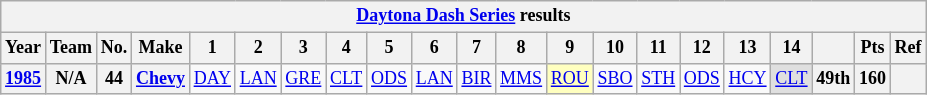<table class="wikitable" style="text-align:center; font-size:75%">
<tr>
<th colspan=32><a href='#'>Daytona Dash Series</a> results</th>
</tr>
<tr>
<th>Year</th>
<th>Team</th>
<th>No.</th>
<th>Make</th>
<th>1</th>
<th>2</th>
<th>3</th>
<th>4</th>
<th>5</th>
<th>6</th>
<th>7</th>
<th>8</th>
<th>9</th>
<th>10</th>
<th>11</th>
<th>12</th>
<th>13</th>
<th>14</th>
<th></th>
<th>Pts</th>
<th>Ref</th>
</tr>
<tr>
<th><a href='#'>1985</a></th>
<th>N/A</th>
<th>44</th>
<th><a href='#'>Chevy</a></th>
<td><a href='#'>DAY</a></td>
<td><a href='#'>LAN</a></td>
<td><a href='#'>GRE</a></td>
<td><a href='#'>CLT</a></td>
<td><a href='#'>ODS</a></td>
<td><a href='#'>LAN</a></td>
<td><a href='#'>BIR</a></td>
<td><a href='#'>MMS</a></td>
<td style="background:#FFFFBF;"><a href='#'>ROU</a><br></td>
<td><a href='#'>SBO</a></td>
<td><a href='#'>STH</a></td>
<td><a href='#'>ODS</a></td>
<td><a href='#'>HCY</a></td>
<td style="background:#DFDFDF;"><a href='#'>CLT</a><br></td>
<th>49th</th>
<th>160</th>
<th></th>
</tr>
</table>
